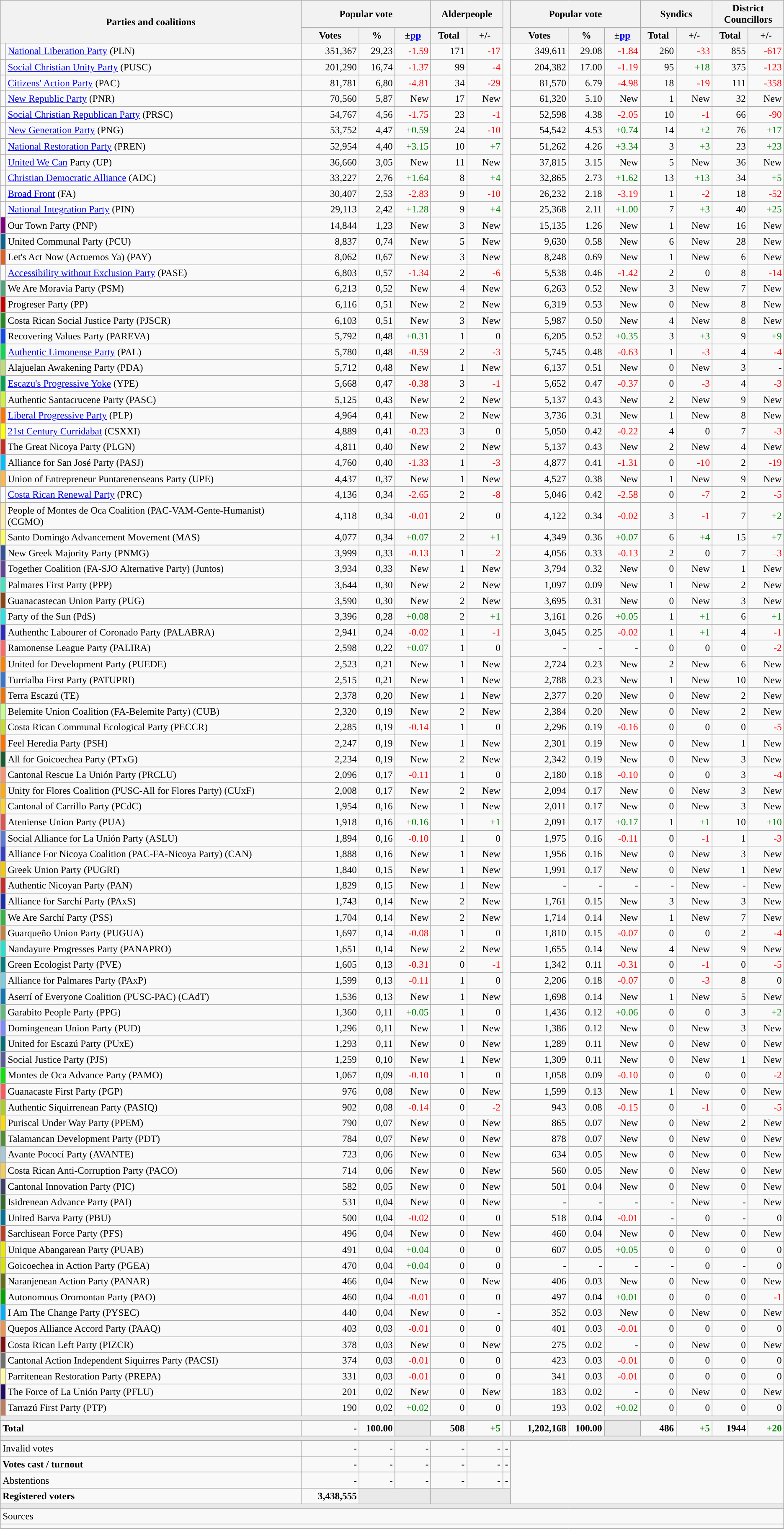<table class="wikitable" style="text-align:right; font-size:97%;">
<tr>
<th style="text-align:centre;" rowspan="2" colspan="2" width="500">Parties and coalitions</th>
<th colspan="3">Popular vote</th>
<th colspan="2">Alderpeople</th>
<th colspan=1 rowspan=2></th>
<th colspan="3">Popular vote</th>
<th colspan="2">Syndics</th>
<th colspan="2">District Councillors</th>
</tr>
<tr>
<th width="85">Votes</th>
<th width="50">%</th>
<th width="50">±<a href='#'>pp</a></th>
<th width="50">Total</th>
<th width="50">+/-</th>
<th width="85">Votes</th>
<th width="50">%</th>
<th width="50">±<a href='#'>pp</a></th>
<th width="50">Total</th>
<th width="50">+/-</th>
<th width="50">Total</th>
<th width="50">+/-</th>
</tr>
<tr>
<td style="color:inherit;background:"></td>
<td align="left"><a href='#'>National Liberation Party</a> (PLN)</td>
<td>351,367</td>
<td>29,23</td>
<td style="color:red;">-1.59</td>
<td>171</td>
<td style="color:red;">-17</td>
<td colspan=1 rowspan=86></td>
<td>349,611</td>
<td>29.08</td>
<td style="color:red;">-1.84</td>
<td>260</td>
<td style="color:red;">-33</td>
<td>855</td>
<td style="color:red;">-617</td>
</tr>
<tr>
<td style="color:inherit;background:"></td>
<td align="left"><a href='#'>Social Christian Unity Party</a> (PUSC)</td>
<td>201,290</td>
<td>16,74</td>
<td style="color:red;">-1.37</td>
<td>99</td>
<td style="color:red;">-4</td>
<td>204,382</td>
<td>17.00</td>
<td style="color:red;">-1.19</td>
<td>95</td>
<td style="color:green;">+18</td>
<td>375</td>
<td style="color:red;">-123</td>
</tr>
<tr>
<td style="color:inherit;background:"></td>
<td align="left"><a href='#'>Citizens' Action Party</a> (PAC)</td>
<td>81,781</td>
<td>6,80</td>
<td style="color:red;">-4.81</td>
<td>34</td>
<td style="color:red;">-29</td>
<td>81,570</td>
<td>6.79</td>
<td style="color:red;">-4.98</td>
<td>18</td>
<td style="color:red;">-19</td>
<td>111</td>
<td style="color:red;">-358</td>
</tr>
<tr>
<td style="color:inherit;background:"></td>
<td align="left"><a href='#'>New Republic Party</a> (PNR)</td>
<td>70,560</td>
<td>5,87</td>
<td ->New</td>
<td>17</td>
<td ->New</td>
<td>61,320</td>
<td>5.10</td>
<td>New</td>
<td>1</td>
<td>New</td>
<td>32</td>
<td>New</td>
</tr>
<tr>
<td style="color:inherit;background:"></td>
<td align="left"><a href='#'>Social Christian Republican Party</a> (PRSC)</td>
<td>54,767</td>
<td>4,56</td>
<td style="color:red;">-1.75</td>
<td>23</td>
<td style="color:red;">-1</td>
<td>52,598</td>
<td>4.38</td>
<td style="color:red;">-2.05</td>
<td>10</td>
<td style="color:red;">-1</td>
<td>66</td>
<td style="color:red;">-90</td>
</tr>
<tr>
<td style="color:inherit;background:"></td>
<td align="left"><a href='#'>New Generation Party</a> (PNG)</td>
<td>53,752</td>
<td>4,47</td>
<td style="color:green;">+0.59</td>
<td>24</td>
<td style="color:red;">-10</td>
<td>54,542</td>
<td>4.53</td>
<td style="color:green;">+0.74</td>
<td>14</td>
<td style="color:green;">+2</td>
<td>76</td>
<td style="color:green;">+17</td>
</tr>
<tr>
<td style="color:inherit;background:"></td>
<td align="left"><a href='#'>National Restoration Party</a> (PREN)</td>
<td>52,954</td>
<td>4,40</td>
<td style="color:green;">+3.15</td>
<td>10</td>
<td style="color:green;">+7</td>
<td>51,262</td>
<td>4.26</td>
<td style="color:green;">+3.34</td>
<td>3</td>
<td style="color:green;">+3</td>
<td>23</td>
<td style="color:green;">+23</td>
</tr>
<tr>
<td style="color:inherit;background:"></td>
<td align="left"><a href='#'>United We Can</a> Party (UP)</td>
<td>36,660</td>
<td>3,05</td>
<td ->New</td>
<td>11</td>
<td ->New</td>
<td>37,815</td>
<td>3.15</td>
<td>New</td>
<td>5</td>
<td>New</td>
<td>36</td>
<td>New</td>
</tr>
<tr>
<td style="color:inherit;background:"></td>
<td align="left"><a href='#'>Christian Democratic Alliance</a> (ADC)</td>
<td>33,227</td>
<td>2,76</td>
<td style="color:green;">+1.64</td>
<td>8</td>
<td style="color:green;">+4</td>
<td>32,865</td>
<td>2.73</td>
<td style="color:green;">+1.62</td>
<td>13</td>
<td style="color:green;">+13</td>
<td>34</td>
<td style="color:green;">+5</td>
</tr>
<tr>
<td style="color:inherit;background:"></td>
<td align="left"><a href='#'>Broad Front</a> (FA)</td>
<td>30,407</td>
<td>2,53</td>
<td style="color:red;">-2.83</td>
<td>9</td>
<td style="color:red;">-10</td>
<td>26,232</td>
<td>2.18</td>
<td style="color:red;">-3.19</td>
<td>1</td>
<td style="color:red;">-2</td>
<td>18</td>
<td style="color:red;">-52</td>
</tr>
<tr>
<td style="color:inherit;background:"></td>
<td align="left"><a href='#'>National Integration Party</a> (PIN)</td>
<td>29,113</td>
<td>2,42</td>
<td style="color:green;">+1.28</td>
<td>9</td>
<td style="color:green;">+4</td>
<td>25,368</td>
<td>2.11</td>
<td style="color:green;">+1.00</td>
<td>7</td>
<td style="color:green;">+3</td>
<td>40</td>
<td style="color:green;">+25</td>
</tr>
<tr>
<td style="color:inherit;background:#800080"></td>
<td align="left">Our Town Party (PNP)</td>
<td>14,844</td>
<td>1,23</td>
<td ->New</td>
<td>3</td>
<td ->New</td>
<td>15,135</td>
<td>1.26</td>
<td>New</td>
<td>1</td>
<td>New</td>
<td>16</td>
<td>New</td>
</tr>
<tr>
<td style="color:inherit;background:#096395"></td>
<td align="left">United Communal Party (PCU)</td>
<td>8,837</td>
<td>0,74</td>
<td ->New</td>
<td>5</td>
<td ->New</td>
<td>9,630</td>
<td>0.58</td>
<td>New</td>
<td>6</td>
<td>New</td>
<td>28</td>
<td>New</td>
</tr>
<tr>
<td style="color:inherit;background:#E25F23"></td>
<td align="left">Let's Act Now (Actuemos Ya) (PAY)</td>
<td>8,062</td>
<td>0,67</td>
<td ->New</td>
<td>3</td>
<td ->New</td>
<td>8,248</td>
<td>0.69</td>
<td>New</td>
<td>1</td>
<td>New</td>
<td>6</td>
<td>New</td>
</tr>
<tr>
<td style="color:inherit;background:"></td>
<td align="left"><a href='#'>Accessibility without Exclusion Party</a> (PASE)</td>
<td>6,803</td>
<td>0,57</td>
<td style="color:red;">-1.34</td>
<td>2</td>
<td style="color:red;">-6</td>
<td>5,538</td>
<td>0.46</td>
<td style="color:red;">-1.42</td>
<td>2</td>
<td>0</td>
<td>8</td>
<td style="color:red;">-14</td>
</tr>
<tr>
<td style="color:inherit;background:#50A57C"></td>
<td align="left">We Are Moravia Party (PSM)</td>
<td>6,213</td>
<td>0,52</td>
<td ->New</td>
<td>4</td>
<td ->New</td>
<td>6,263</td>
<td>0.52</td>
<td>New</td>
<td>3</td>
<td>New</td>
<td>7</td>
<td>New</td>
</tr>
<tr>
<td style="color:inherit;background:#C60000"></td>
<td align="left">Progreser Party (PP)</td>
<td>6,116</td>
<td>0,51</td>
<td ->New</td>
<td>2</td>
<td ->New</td>
<td>6,319</td>
<td>0.53</td>
<td>New</td>
<td>0</td>
<td>New</td>
<td>8</td>
<td>New</td>
</tr>
<tr>
<td style="color:inherit;background:#228B22"></td>
<td align="left">Costa Rican Social Justice Party (PJSCR)</td>
<td>6,103</td>
<td>0,51</td>
<td ->New</td>
<td>3</td>
<td ->New</td>
<td>5,987</td>
<td>0.50</td>
<td>New</td>
<td>4</td>
<td>New</td>
<td>8</td>
<td>New</td>
</tr>
<tr>
<td style="color:inherit;background:#0E4BEF"></td>
<td align="left">Recovering Values Party (PAREVA)</td>
<td>5,792</td>
<td>0,48</td>
<td style="color:green;">+0.31</td>
<td>1</td>
<td ->0</td>
<td>6,205</td>
<td>0.52</td>
<td style="color:green;">+0.35</td>
<td>3</td>
<td style="color:green;">+3</td>
<td>9</td>
<td style="color:green;">+9</td>
</tr>
<tr>
<td style="color:inherit;background:#0BDA51"></td>
<td align="left"><a href='#'>Authentic Limonense Party</a> (PAL)</td>
<td>5,780</td>
<td>0,48</td>
<td style="color:red;">-0.59</td>
<td>2</td>
<td style="color:red;">-3</td>
<td>5,745</td>
<td>0.48</td>
<td style="color:red;">-0.63</td>
<td>1</td>
<td style="color:red;">-3</td>
<td>4</td>
<td style="color:red;">-4</td>
</tr>
<tr>
<td style="color:inherit;background:#BCDD74"></td>
<td align="left">Alajuelan Awakening Party (PDA)</td>
<td>5,712</td>
<td>0,48</td>
<td ->New</td>
<td>1</td>
<td ->New</td>
<td>6,137</td>
<td>0.51</td>
<td>New</td>
<td>0</td>
<td>New</td>
<td>3</td>
<td>-</td>
</tr>
<tr>
<td style="color:inherit;background:#00A550"></td>
<td align="left"><a href='#'>Escazu's Progressive Yoke</a> (YPE)</td>
<td>5,668</td>
<td>0,47</td>
<td style="color:red;">-0.38</td>
<td>3</td>
<td style="color:red;">-1</td>
<td>5,652</td>
<td>0.47</td>
<td style="color:red;">-0.37</td>
<td>0</td>
<td style="color:red;">-3</td>
<td>4</td>
<td style="color:red;">-3</td>
</tr>
<tr>
<td style="color:inherit;background:#D0F238"></td>
<td align="left">Authentic Santacrucene Party (PASC)</td>
<td>5,125</td>
<td>0,43</td>
<td ->New</td>
<td>2</td>
<td ->New</td>
<td>5,137</td>
<td>0.43</td>
<td>New</td>
<td>2</td>
<td>New</td>
<td>9</td>
<td>New</td>
</tr>
<tr>
<td style="color:inherit;background:#FF7300"></td>
<td align="left"><a href='#'>Liberal Progressive Party</a> (PLP)</td>
<td>4,964</td>
<td>0,41</td>
<td ->New</td>
<td>2</td>
<td ->New</td>
<td>3,736</td>
<td>0.31</td>
<td>New</td>
<td>1</td>
<td>New</td>
<td>8</td>
<td>New</td>
</tr>
<tr>
<td style="color:inherit;background:#ffff00"></td>
<td align="left"><a href='#'>21st Century Curridabat</a> (CSXXI)</td>
<td>4,889</td>
<td>0,41</td>
<td style="color:red;">-0.23</td>
<td>3</td>
<td ->0</td>
<td>5,050</td>
<td>0.42</td>
<td style="color:red;">-0.22</td>
<td>4</td>
<td>0</td>
<td>7</td>
<td style="color:red;">-3</td>
</tr>
<tr>
<td style="color:inherit;background:#C92C25"></td>
<td align="left">The Great Nicoya Party (PLGN)</td>
<td>4,811</td>
<td>0,40</td>
<td ->New</td>
<td>2</td>
<td ->New</td>
<td>5,137</td>
<td>0.43</td>
<td>New</td>
<td>2</td>
<td>New</td>
<td>4</td>
<td>New</td>
</tr>
<tr>
<td style="color:inherit;background:#00BFFF"></td>
<td align="left">Alliance for San José Party (PASJ)</td>
<td>4,760</td>
<td>0,40</td>
<td style="color:red;">-1.33</td>
<td>1</td>
<td style="color:red;">-3</td>
<td>4,877</td>
<td>0.41</td>
<td style="color:red;">-1.31</td>
<td>0</td>
<td style="color:red;">-10</td>
<td>2</td>
<td style="color:red;">-19</td>
</tr>
<tr>
<td style="color:inherit;background:#FFB848"></td>
<td align="left">Union of Entrepreneur Puntarenenseans Party (UPE)</td>
<td>4,437</td>
<td>0,37</td>
<td ->New</td>
<td>1</td>
<td ->New</td>
<td>4,527</td>
<td>0.38</td>
<td>New</td>
<td>1</td>
<td>New</td>
<td>9</td>
<td>New</td>
</tr>
<tr>
<td style="color:inherit;background:"></td>
<td align="left"><a href='#'>Costa Rican Renewal Party</a> (PRC)</td>
<td>4,136</td>
<td>0,34</td>
<td style="color:red;">-2.65</td>
<td>2</td>
<td style="color:red;">-8</td>
<td>5,046</td>
<td>0.42</td>
<td style="color:red;">-2.58</td>
<td>0</td>
<td style="color:red;">-7</td>
<td>2</td>
<td style="color:red;">-5</td>
</tr>
<tr>
<td style="color:inherit;background:#ffedab"></td>
<td align="left">People of Montes de Oca Coalition (PAC-VAM-Gente-Humanist) (CGMO)</td>
<td>4,118</td>
<td>0,34</td>
<td style="color:red;">-0.01</td>
<td>2</td>
<td ->0</td>
<td>4,122</td>
<td>0.34</td>
<td style="color:red;">-0.02</td>
<td>3</td>
<td style="color:red;">-1</td>
<td>7</td>
<td style="color:green;">+2</td>
</tr>
<tr>
<td style="color:inherit;background:#FFFC63"></td>
<td align="left">Santo Domingo Advancement Movement (MAS)</td>
<td>4,077</td>
<td>0,34</td>
<td style="color:green;">+0.07</td>
<td>2</td>
<td style="color:green;">+1</td>
<td>4,349</td>
<td>0.36</td>
<td style="color:green;">+0.07</td>
<td>6</td>
<td style="color:green;">+4</td>
<td>15</td>
<td style="color:green;">+7</td>
</tr>
<tr>
<td style="color:inherit;background:#35529B"></td>
<td align="left">New Greek Majority Party (PNMG)</td>
<td>3,999</td>
<td>0,33</td>
<td style="color:red;">-0.13</td>
<td>1</td>
<td style="color:red;">–2</td>
<td>4,056</td>
<td>0.33</td>
<td style="color:red;">-0.13</td>
<td>2</td>
<td>0</td>
<td>7</td>
<td style="color:red;">–3</td>
</tr>
<tr>
<td style="color:inherit;background:#63429a"></td>
<td align="left">Together Coalition (FA-SJO Alternative Party) (Juntos)</td>
<td>3,934</td>
<td>0,33</td>
<td ->New</td>
<td>1</td>
<td ->New</td>
<td>3,794</td>
<td>0.32</td>
<td>New</td>
<td>0</td>
<td>New</td>
<td>1</td>
<td>New</td>
</tr>
<tr>
<td width="1" style="color:inherit;background:#44E4C0"></td>
<td align="left">Palmares First Party (PPP)</td>
<td>3,644</td>
<td>0,30</td>
<td ->New</td>
<td>2</td>
<td>New</td>
<td>1,097</td>
<td>0.09</td>
<td>New</td>
<td>1</td>
<td>New</td>
<td>2</td>
<td>New</td>
</tr>
<tr>
<td style="color:inherit;background:#8B4513"></td>
<td align="left">Guanacastecan Union Party (PUG)</td>
<td>3,590</td>
<td>0,30</td>
<td ->New</td>
<td>2</td>
<td ->New</td>
<td>3,695</td>
<td>0.31</td>
<td>New</td>
<td>0</td>
<td>New</td>
<td>3</td>
<td>New</td>
</tr>
<tr>
<td style="color:inherit;background:#27E3E5"></td>
<td align="left">Party of the Sun (PdS)</td>
<td>3,396</td>
<td>0,28</td>
<td style="color:green;">+0.08</td>
<td>2</td>
<td style="color:green;">+1</td>
<td>3,161</td>
<td>0.26</td>
<td style="color:green;">+0.05</td>
<td>1</td>
<td style="color:green;">+1</td>
<td>6</td>
<td style="color:green;">+1</td>
</tr>
<tr>
<td style="color:inherit;background:#2A2CC1"></td>
<td align="left">Authenthc Labourer of Coronado Party (PALABRA)</td>
<td>2,941</td>
<td>0,24</td>
<td style="color:red;">-0.02</td>
<td>1</td>
<td style="color:red;">-1</td>
<td>3,045</td>
<td>0.25</td>
<td style="color:red;">-0.02</td>
<td>1</td>
<td style="color:green;">+1</td>
<td>4</td>
<td style="color:red;">-1</td>
</tr>
<tr>
<td style="color:inherit;background:#FF6969"></td>
<td align="left">Ramonense League Party (PALIRA)</td>
<td>2,598</td>
<td>0,22</td>
<td style="color:green;">+0.07</td>
<td>1</td>
<td ->0</td>
<td>-</td>
<td>-</td>
<td>-</td>
<td>0</td>
<td>0</td>
<td>0</td>
<td style="color:red;">-2</td>
</tr>
<tr>
<td style="color:inherit;background:#FF8300"></td>
<td align="left">United for Development Party (PUEDE)</td>
<td>2,523</td>
<td>0,21</td>
<td ->New</td>
<td>1</td>
<td ->New</td>
<td>2,724</td>
<td>0.23</td>
<td>New</td>
<td>2</td>
<td>New</td>
<td>6</td>
<td>New</td>
</tr>
<tr>
<td style="color:inherit;background:#3877CE"></td>
<td align="left">Turrialba First Party (PATUPRI)</td>
<td>2,515</td>
<td>0,21</td>
<td ->New</td>
<td>1</td>
<td ->New</td>
<td>2,788</td>
<td>0.23</td>
<td>New</td>
<td>1</td>
<td>New</td>
<td>10</td>
<td>New</td>
</tr>
<tr>
<td style="color:inherit;background:#ee7302"></td>
<td align="left">Terra Escazú (TE)</td>
<td>2,378</td>
<td>0,20</td>
<td ->New</td>
<td>1</td>
<td ->New</td>
<td>2,377</td>
<td>0.20</td>
<td>New</td>
<td>0</td>
<td>New</td>
<td>2</td>
<td>New</td>
</tr>
<tr>
<td style="color:inherit;background:#C4FF8D"></td>
<td align="left">Belemite Union Coalition (FA-Belemite Party) (CUB)</td>
<td>2,320</td>
<td>0,19</td>
<td ->New</td>
<td>2</td>
<td ->New</td>
<td>2,384</td>
<td>0.20</td>
<td>New</td>
<td>0</td>
<td>New</td>
<td>2</td>
<td>New</td>
</tr>
<tr>
<td style="color:inherit;background:#cadb2a"></td>
<td align="left">Costa Rican Communal Ecological Party (PECCR)</td>
<td>2,285</td>
<td>0,19</td>
<td style="color:red;">-0.14</td>
<td>1</td>
<td ->0</td>
<td>2,296</td>
<td>0.19</td>
<td style="color:red;">-0.16</td>
<td>0</td>
<td>0</td>
<td>0</td>
<td style="color:red;">-5</td>
</tr>
<tr>
<td style="color:inherit;background:#FF7200"></td>
<td align="left">Feel Heredia Party (PSH)</td>
<td>2,247</td>
<td>0,19</td>
<td ->New</td>
<td>1</td>
<td ->New</td>
<td>2,301</td>
<td>0.19</td>
<td>New</td>
<td>0</td>
<td>New</td>
<td>1</td>
<td>New</td>
</tr>
<tr>
<td style="color:inherit;background:#195c2f"></td>
<td align="left">All for Goicoechea Party (PTxG)</td>
<td>2,234</td>
<td>0,19</td>
<td ->New</td>
<td>2</td>
<td ->New</td>
<td>2,342</td>
<td>0.19</td>
<td>New</td>
<td>0</td>
<td>New</td>
<td>3</td>
<td>New</td>
</tr>
<tr>
<td style="color:inherit;background:#FF926E"></td>
<td align="left">Cantonal Rescue La Unión Party (PRCLU)</td>
<td>2,096</td>
<td>0,17</td>
<td style="color:red;">-0.11</td>
<td>1</td>
<td ->0</td>
<td>2,180</td>
<td>0.18</td>
<td style="color:red;">-0.10</td>
<td>0</td>
<td>0</td>
<td>3</td>
<td style="color:red;">-4</td>
</tr>
<tr>
<td style="color:inherit;background:#FFAA10"></td>
<td align="left">Unity for Flores Coalition (PUSC-All for Flores Party) (CUxF)</td>
<td>2,008</td>
<td>0,17</td>
<td ->New</td>
<td>2</td>
<td ->New</td>
<td>2,094</td>
<td>0.17</td>
<td>New</td>
<td>0</td>
<td>New</td>
<td>3</td>
<td>New</td>
</tr>
<tr>
<td style="color:inherit;background:#FFD12E"></td>
<td align="left">Cantonal of Carrillo Party (PCdC)</td>
<td>1,954</td>
<td>0,16</td>
<td ->New</td>
<td>1</td>
<td ->New</td>
<td>2,011</td>
<td>0.17</td>
<td>New</td>
<td>0</td>
<td>New</td>
<td>3</td>
<td>New</td>
</tr>
<tr>
<td style="color:inherit;background:#E05353"></td>
<td align="left">Ateniense Union Party (PUA)</td>
<td>1,918</td>
<td>0,16</td>
<td style="color:green;">+0.16</td>
<td>1</td>
<td style="color:green;">+1</td>
<td>2,091</td>
<td>0.17</td>
<td style="color:green;">+0.17</td>
<td>1</td>
<td style="color:green;">+1</td>
<td>10</td>
<td style="color:green;">+10</td>
</tr>
<tr>
<td style="color:inherit;background:#5C77D6"></td>
<td align="left">Social Alliance for La Unión Party (ASLU)</td>
<td>1,894</td>
<td>0,16</td>
<td style="color:red;">-0.10</td>
<td>1</td>
<td ->0</td>
<td>1,975</td>
<td>0.16</td>
<td style="color:red;">-0.11</td>
<td>0</td>
<td style="color:red;">-1</td>
<td>1</td>
<td style="color:red;">-3</td>
</tr>
<tr>
<td style="color:inherit;background:#373EC9"></td>
<td align="left">Alliance For Nicoya Coalition (PAC-FA-Nicoya Party) (CAN)</td>
<td>1,888</td>
<td>0,16</td>
<td ->New</td>
<td>1</td>
<td ->New</td>
<td>1,956</td>
<td>0.16</td>
<td>New</td>
<td>0</td>
<td>New</td>
<td>3</td>
<td>New</td>
</tr>
<tr>
<td style="color:inherit;background:#F5C802"></td>
<td align="left">Greek Union Party (PUGRI)</td>
<td>1,840</td>
<td>0,15</td>
<td ->New</td>
<td>1</td>
<td ->New</td>
<td>1,991</td>
<td>0.17</td>
<td>New</td>
<td>0</td>
<td>New</td>
<td>1</td>
<td>New</td>
</tr>
<tr>
<td style="color:inherit;background:#C92B2B"></td>
<td align="left">Authentic Nicoyan Party (PAN)</td>
<td>1,829</td>
<td>0,15</td>
<td ->New</td>
<td>1</td>
<td ->New</td>
<td>-</td>
<td>-</td>
<td>-</td>
<td>-</td>
<td>New</td>
<td>-</td>
<td>New</td>
</tr>
<tr>
<td style="color:inherit;background:#1C2DAA"></td>
<td align="left">Alliance for Sarchí Party (PAxS)</td>
<td>1,743</td>
<td>0,14</td>
<td ->New</td>
<td>2</td>
<td ->New</td>
<td>1,761</td>
<td>0.15</td>
<td>New</td>
<td>3</td>
<td>New</td>
<td>3</td>
<td>New</td>
</tr>
<tr>
<td style="color:inherit;background:#33B542"></td>
<td align="left">We Are Sarchí Party (PSS)</td>
<td>1,704</td>
<td>0,14</td>
<td ->New</td>
<td>2</td>
<td ->New</td>
<td>1,714</td>
<td>0.14</td>
<td>New</td>
<td>1</td>
<td>New</td>
<td>7</td>
<td>New</td>
</tr>
<tr>
<td style="color:inherit;background:#C4823D"></td>
<td align="left">Guarqueño Union Party (PUGUA)</td>
<td>1,697</td>
<td>0,14</td>
<td style="color:red;">-0.08</td>
<td>1</td>
<td ->0</td>
<td>1,810</td>
<td>0.15</td>
<td style="color:red;">-0.07</td>
<td>0</td>
<td>0</td>
<td>2</td>
<td style="color:red;">-4</td>
</tr>
<tr>
<td style="color:inherit;background:#22E3CB"></td>
<td align="left">Nandayure Progresses Party (PANAPRO)</td>
<td>1,651</td>
<td>0,14</td>
<td ->New</td>
<td>2</td>
<td ->New</td>
<td>1,655</td>
<td>0.14</td>
<td>New</td>
<td>4</td>
<td>New</td>
<td>9</td>
<td>New</td>
</tr>
<tr>
<td style="color:inherit;background:#008080"></td>
<td align="left">Green Ecologist Party (PVE)</td>
<td>1,605</td>
<td>0,13</td>
<td style="color:red;">-0.31</td>
<td>0</td>
<td style="color:red;">-1</td>
<td>1,342</td>
<td>0.11</td>
<td style="color:red;">-0.31</td>
<td>0</td>
<td style="color:red;">-1</td>
<td>0</td>
<td style="color:red;">-5</td>
</tr>
<tr>
<td style="color:inherit;background:#79CEE0"></td>
<td align="left">Alliance for Palmares Party (PAxP)</td>
<td>1,599</td>
<td>0,13</td>
<td style="color:red;">-0.11</td>
<td>1</td>
<td ->0</td>
<td>2,206</td>
<td>0.18</td>
<td style="color:red;">-0.07</td>
<td>0</td>
<td style="color:red;">-3</td>
<td>8</td>
<td>0</td>
</tr>
<tr>
<td style="color:inherit;background:#0e77b5"></td>
<td align="left">Aserrí of Everyone Coalition (PUSC-PAC) (CAdT)</td>
<td>1,536</td>
<td>0,13</td>
<td ->New</td>
<td>1</td>
<td ->New</td>
<td>1,698</td>
<td>0.14</td>
<td>New</td>
<td>1</td>
<td>New</td>
<td>5</td>
<td>New</td>
</tr>
<tr>
<td style="color:inherit;background:#60BC83"></td>
<td align="left">Garabito People Party (PPG)</td>
<td>1,360</td>
<td>0,11</td>
<td style="color:green;">+0.05</td>
<td>1</td>
<td>0</td>
<td>1,436</td>
<td>0.12</td>
<td style="color:green;">+0.06</td>
<td>0</td>
<td>0</td>
<td>3</td>
<td style="color:green;">+2</td>
</tr>
<tr>
<td style="color:inherit;background:#8289FF"></td>
<td align="left">Domingenean Union Party (PUD)</td>
<td>1,296</td>
<td>0,11</td>
<td ->New</td>
<td>1</td>
<td ->New</td>
<td>1,386</td>
<td>0.12</td>
<td>New</td>
<td>0</td>
<td>New</td>
<td>3</td>
<td>New</td>
</tr>
<tr>
<td style="color:inherit;background:#007177"></td>
<td align="left">United for Escazú Party (PUxE)</td>
<td>1,293</td>
<td>0,11</td>
<td ->New</td>
<td>0</td>
<td ->New</td>
<td>1,289</td>
<td>0.11</td>
<td>New</td>
<td>0</td>
<td>New</td>
<td>0</td>
<td>New</td>
</tr>
<tr>
<td style="color:inherit;background:#5A5C9B"></td>
<td align="left">Social Justice Party (PJS)</td>
<td>1,259</td>
<td>0,10</td>
<td ->New</td>
<td>1</td>
<td ->New</td>
<td>1,309</td>
<td>0.11</td>
<td>New</td>
<td>0</td>
<td>New</td>
<td>1</td>
<td>New</td>
</tr>
<tr>
<td style="color:inherit;background:#09E505"></td>
<td align="left">Montes de Oca Advance Party (PAMO)</td>
<td>1,067</td>
<td>0,09</td>
<td style="color:red;">-0.10</td>
<td>1</td>
<td ->0</td>
<td>1,058</td>
<td>0.09</td>
<td style="color:red;">-0.10</td>
<td>0</td>
<td>0</td>
<td>0</td>
<td style="color:red;">-2</td>
</tr>
<tr>
<td style="color:inherit;background:#FF5A5A"></td>
<td align="left">Guanacaste First Party (PGP)</td>
<td>976</td>
<td>0,08</td>
<td ->New</td>
<td>0</td>
<td ->New</td>
<td>1,599</td>
<td>0.13</td>
<td>New</td>
<td>1</td>
<td>New</td>
<td>0</td>
<td>New</td>
</tr>
<tr>
<td style="color:inherit;background:#AFCE23"></td>
<td align="left">Authentic Siquirrenean Party (PASIQ)</td>
<td>902</td>
<td>0,08</td>
<td style="color:red;">-0.14</td>
<td>0</td>
<td style="color:red;">-2</td>
<td>943</td>
<td>0.08</td>
<td style="color:red;">-0.15</td>
<td>0</td>
<td style="color:red;">-1</td>
<td>0</td>
<td style="color:red;">-5</td>
</tr>
<tr>
<td style="color:inherit;background:#feda00"></td>
<td align="left">Puriscal Under Way Party (PPEM)</td>
<td>790</td>
<td>0,07</td>
<td ->New</td>
<td>0</td>
<td ->New</td>
<td>865</td>
<td>0.07</td>
<td>New</td>
<td>0</td>
<td>New</td>
<td>2</td>
<td>New</td>
</tr>
<tr>
<td style="color:inherit;background:#518E38"></td>
<td align="left">Talamancan Development Party (PDT)</td>
<td>784</td>
<td>0,07</td>
<td ->New</td>
<td>0</td>
<td ->New</td>
<td>878</td>
<td>0.07</td>
<td>New</td>
<td>0</td>
<td>New</td>
<td>0</td>
<td>New</td>
</tr>
<tr>
<td style="color:inherit;background:#A7C9D8"></td>
<td align="left">Avante Pococí Party (AVANTE)</td>
<td>723</td>
<td>0,06</td>
<td ->New</td>
<td>0</td>
<td ->New</td>
<td>634</td>
<td>0.05</td>
<td>New</td>
<td>0</td>
<td>New</td>
<td>0</td>
<td>New</td>
</tr>
<tr>
<td style="color:inherit;background:#f3ce54"></td>
<td align="left">Costa Rican Anti-Corruption Party (PACO)</td>
<td>714</td>
<td>0,06</td>
<td ->New</td>
<td>0</td>
<td ->New</td>
<td>560</td>
<td>0.05</td>
<td>New</td>
<td>0</td>
<td>New</td>
<td>0</td>
<td>New</td>
</tr>
<tr>
<td style="color:inherit;background:#3f406a"></td>
<td align="left">Cantonal Innovation Party (PIC)</td>
<td>582</td>
<td>0,05</td>
<td ->New</td>
<td>0</td>
<td ->New</td>
<td>501</td>
<td>0.04</td>
<td>New</td>
<td>0</td>
<td>New</td>
<td>0</td>
<td>New</td>
</tr>
<tr>
<td style="color:inherit;background:#316B2E"></td>
<td align="left">Isidrenean Advance Party (PAI)</td>
<td>531</td>
<td>0,04</td>
<td ->New</td>
<td>0</td>
<td ->New</td>
<td>-</td>
<td>-</td>
<td>-</td>
<td>-</td>
<td>New</td>
<td>-</td>
<td>New</td>
</tr>
<tr>
<td style="color:inherit;background:#00759B"></td>
<td align="left">United Barva Party (PBU)</td>
<td>500</td>
<td>0,04</td>
<td style="color:red;">-0.02</td>
<td>0</td>
<td ->0</td>
<td>518</td>
<td>0.04</td>
<td style="color:red;">-0.01</td>
<td>-</td>
<td>0</td>
<td>-</td>
<td>0</td>
</tr>
<tr>
<td style="color:inherit;background:#BA3F24"></td>
<td align="left">Sarchisean Force Party (PFS)</td>
<td>496</td>
<td>0,04</td>
<td ->New</td>
<td>0</td>
<td ->New</td>
<td>460</td>
<td>0.04</td>
<td>New</td>
<td>0</td>
<td>New</td>
<td>0</td>
<td>New</td>
</tr>
<tr>
<td style="color:inherit;background:#EDE800"></td>
<td align="left">Unique Abangarean Party (PUAB)</td>
<td>491</td>
<td>0,04</td>
<td style="color:green;">+0.04</td>
<td>0</td>
<td ->0</td>
<td>607</td>
<td>0.05</td>
<td style="color:green;">+0.05</td>
<td>0</td>
<td>0</td>
<td>0</td>
<td>0</td>
</tr>
<tr>
<td style="color:inherit;background:#d8e300"></td>
<td align="left">Goicoechea in Action Party (PGEA)</td>
<td>470</td>
<td>0,04</td>
<td style="color:green;">+0.04</td>
<td>0</td>
<td ->0</td>
<td>-</td>
<td>-</td>
<td ->-</td>
<td>-</td>
<td>0</td>
<td>-</td>
<td>0</td>
</tr>
<tr>
<td style="color:inherit;background:#666D19"></td>
<td align="left">Naranjenean Action Party (PANAR)</td>
<td>466</td>
<td>0,04</td>
<td ->New</td>
<td>0</td>
<td ->New</td>
<td>406</td>
<td>0.03</td>
<td>New</td>
<td>0</td>
<td>New</td>
<td>0</td>
<td>New</td>
</tr>
<tr>
<td style="color:inherit;background:#03A500"></td>
<td align="left">Autonomous Oromontan Party (PAO)</td>
<td>460</td>
<td>0,04</td>
<td style="color:red;">-0.01</td>
<td>0</td>
<td ->0</td>
<td>497</td>
<td>0.04</td>
<td style="color:green;">+0.01</td>
<td>0</td>
<td>0</td>
<td>0</td>
<td style="color:red;">-1</td>
</tr>
<tr>
<td style="color:inherit;background:#00AFFF"></td>
<td align="left">I Am The Change Party (PYSEC)</td>
<td>440</td>
<td>0,04</td>
<td ->New</td>
<td>0</td>
<td ->-</td>
<td>352</td>
<td>0.03</td>
<td>New</td>
<td>0</td>
<td>New</td>
<td>0</td>
<td>New</td>
</tr>
<tr>
<td style="color:inherit;background:#ED954F"></td>
<td align="left">Quepos Alliance Accord Party (PAAQ)</td>
<td>403</td>
<td>0,03</td>
<td style="color:red;">-0.01</td>
<td>0</td>
<td ->0</td>
<td>401</td>
<td>0.03</td>
<td style="color:red;">-0.01</td>
<td>0</td>
<td>0</td>
<td>0</td>
<td>0</td>
</tr>
<tr>
<td style="color:inherit;background:#7F1111"></td>
<td align="left">Costa Rican Left Party (PIZCR)</td>
<td>378</td>
<td>0,03</td>
<td ->New</td>
<td>0</td>
<td ->New</td>
<td>275</td>
<td>0.02</td>
<td>-</td>
<td>0</td>
<td>New</td>
<td>0</td>
<td>New</td>
</tr>
<tr>
<td style="color:inherit;background:#707070"></td>
<td align="left">Cantonal Action Independent Siquirres Party (PACSI)</td>
<td>374</td>
<td>0,03</td>
<td style="color:red;">-0.01</td>
<td>0</td>
<td ->0</td>
<td>423</td>
<td>0.03</td>
<td style="color:red;">-0.01</td>
<td>0</td>
<td>0</td>
<td>0</td>
<td>0</td>
</tr>
<tr>
<td style="color:inherit;background:#FFFAA6"></td>
<td align="left">Parritenean Restoration Party (PREPA)</td>
<td>331</td>
<td>0,03</td>
<td style="color:red;">-0.01</td>
<td>0</td>
<td ->0</td>
<td>341</td>
<td>0.03</td>
<td style="color:red;">-0.01</td>
<td>0</td>
<td>0</td>
<td>0</td>
<td>0</td>
</tr>
<tr>
<td style="color:inherit;background:#200D66"></td>
<td align="left">The Force of La Unión Party (PFLU)</td>
<td>201</td>
<td>0,02</td>
<td ->New</td>
<td>0</td>
<td ->New</td>
<td>183</td>
<td>0.02</td>
<td>-</td>
<td>0</td>
<td>New</td>
<td>0</td>
<td>New</td>
</tr>
<tr>
<td style="color:inherit;background:#bd7e5f"></td>
<td align="left">Tarrazú First Party (PTP)</td>
<td>190</td>
<td>0,02</td>
<td style="color:green;">+0.02</td>
<td>0</td>
<td>0</td>
<td>193</td>
<td>0.02</td>
<td style="color:green;">+0.02</td>
<td>0</td>
<td>0</td>
<td>0</td>
<td>0</td>
</tr>
<tr>
<td colspan="15" bgcolor="#E9E9E9"></td>
</tr>
<tr style="font-weight:bold;">
<td align="left" colspan="2">Total</td>
<td>-</td>
<td>100.00</td>
<td bgcolor="#E9E9E9"></td>
<td>508</td>
<td style="color:green;">+5</td>
<td></td>
<td>1,202,168</td>
<td>100.00</td>
<td bgcolor="#E9E9E9"></td>
<td>486</td>
<td style="color:green;">+5</td>
<td>1944</td>
<td style="color:green;">+20</td>
</tr>
<tr>
<td colspan="15" bgcolor="#E9E9E9"></td>
</tr>
<tr>
<td align="left" colspan="2">Invalid votes</td>
<td>-</td>
<td>-</td>
<td>-</td>
<td>-</td>
<td>-</td>
<td>-</td>
</tr>
<tr style="font-weight:bold;">
<td align="left" colspan="2">Votes cast / turnout</td>
<td>-</td>
<td>-</td>
<td>-</td>
<td>-</td>
<td>-</td>
<td>-</td>
</tr>
<tr>
<td align="left" colspan="2">Abstentions</td>
<td>-</td>
<td>-</td>
<td>-</td>
<td>-</td>
<td>-</td>
<td>-</td>
</tr>
<tr style="font-weight:bold;">
<td align="left" colspan="2">Registered voters</td>
<td>3,438,555</td>
<td bgcolor="#E9E9E9" colspan="2"></td>
<td bgcolor="#E9E9E9" colspan="3"></td>
</tr>
<tr>
<td colspan="15" bgcolor="#E9E9E9"></td>
</tr>
<tr>
<td align="left" colspan="15">Sources</td>
</tr>
<tr>
<td align="left" colspan="15"></td>
</tr>
</table>
